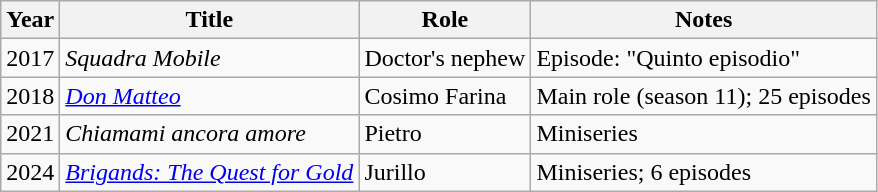<table class="wikitable">
<tr>
<th>Year</th>
<th>Title</th>
<th>Role</th>
<th>Notes</th>
</tr>
<tr>
<td>2017</td>
<td><em>Squadra Mobile</em></td>
<td>Doctor's nephew</td>
<td>Episode: "Quinto episodio"</td>
</tr>
<tr>
<td>2018</td>
<td><em><a href='#'>Don Matteo</a></em></td>
<td>Cosimo Farina</td>
<td>Main role (season 11); 25 episodes</td>
</tr>
<tr>
<td>2021</td>
<td><em>Chiamami ancora amore</em></td>
<td>Pietro</td>
<td>Miniseries</td>
</tr>
<tr>
<td>2024</td>
<td><em><a href='#'>Brigands: The Quest for Gold</a></em></td>
<td>Jurillo</td>
<td>Miniseries; 6 episodes</td>
</tr>
</table>
